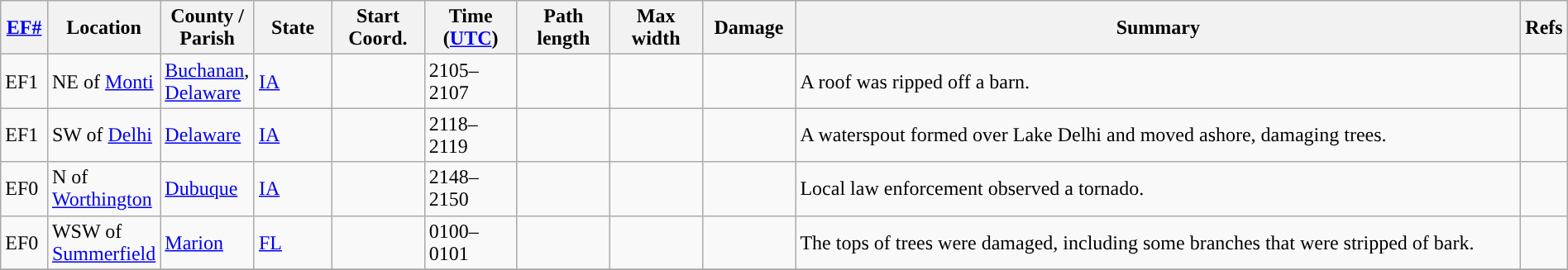<table class="wikitable sortable" style="width:100%;">
<tr>
<th scope="col" width="3%" align="center"><a href='#'>EF#</a></th>
<th scope="col" width="7%" align="center" class="unsortable">Location</th>
<th scope="col" width="6%" align="center" class="unsortable">County / Parish</th>
<th scope="col" width="5%" align="center">State</th>
<th scope="col" width="6%" align="center">Start Coord.</th>
<th scope="col" width="6%" align="center">Time (<a href='#'>UTC</a>)</th>
<th scope="col" width="6%" align="center">Path length</th>
<th scope="col" width="6%" align="center">Max width</th>
<th scope="col" width="6%" align="center">Damage</th>
<th scope="col" width="48%" class="unsortable" align="center">Summary</th>
<th scope="col" width="48%" class="unsortable" align="center">Refs</th>
</tr>
<tr>
<td>EF1</td>
<td>NE of <a href='#'>Monti</a></td>
<td><a href='#'>Buchanan</a>, <a href='#'>Delaware</a></td>
<td><a href='#'>IA</a></td>
<td></td>
<td>2105–2107</td>
<td></td>
<td></td>
<td></td>
<td>A roof was ripped off a barn.</td>
<td></td>
</tr>
<tr>
<td>EF1</td>
<td>SW of <a href='#'>Delhi</a></td>
<td><a href='#'>Delaware</a></td>
<td><a href='#'>IA</a></td>
<td></td>
<td>2118–2119</td>
<td></td>
<td></td>
<td></td>
<td>A waterspout formed over Lake Delhi and moved ashore, damaging trees.</td>
<td></td>
</tr>
<tr>
<td>EF0</td>
<td>N of <a href='#'>Worthington</a></td>
<td><a href='#'>Dubuque</a></td>
<td><a href='#'>IA</a></td>
<td></td>
<td>2148–2150</td>
<td></td>
<td></td>
<td></td>
<td>Local law enforcement observed a tornado.</td>
<td></td>
</tr>
<tr>
<td>EF0</td>
<td>WSW of <a href='#'>Summerfield</a></td>
<td><a href='#'>Marion</a></td>
<td><a href='#'>FL</a></td>
<td></td>
<td>0100–0101</td>
<td></td>
<td></td>
<td></td>
<td>The tops of trees were damaged, including some branches that were stripped of bark.</td>
<td></td>
</tr>
<tr>
</tr>
</table>
